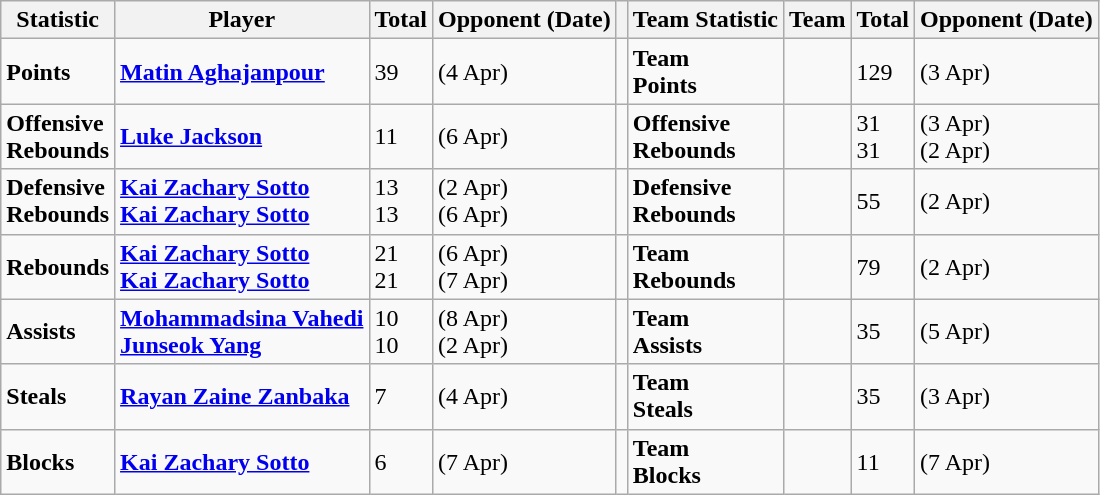<table class=wikitable>
<tr>
<th>Statistic</th>
<th>Player</th>
<th>Total</th>
<th>Opponent (Date)</th>
<th></th>
<th>Team Statistic</th>
<th>Team</th>
<th>Total</th>
<th>Opponent (Date)</th>
</tr>
<tr>
<td><strong>Points</strong></td>
<td> <strong><a href='#'>Matin Aghajanpour</a></strong></td>
<td>39</td>
<td> (4 Apr)</td>
<td></td>
<td><strong>Team</strong><br><strong>Points</strong></td>
<td><strong> </strong></td>
<td>129</td>
<td> (3 Apr)</td>
</tr>
<tr>
<td><strong>Offensive</strong><br><strong>Rebounds</strong></td>
<td> <strong><a href='#'>Luke Jackson</a></strong></td>
<td>11</td>
<td> (6 Apr)</td>
<td></td>
<td><strong>Offensive</strong><br><strong>Rebounds</strong></td>
<td><strong></strong><br><strong></strong></td>
<td>31<br>31</td>
<td> (3 Apr)<br> (2 Apr)</td>
</tr>
<tr>
<td><strong>Defensive</strong><br><strong>Rebounds</strong></td>
<td> <strong><a href='#'>Kai Zachary Sotto</a></strong><br>  <strong><a href='#'>Kai Zachary Sotto</a></strong></td>
<td>13<br>13</td>
<td> (2 Apr)<br> (6 Apr)</td>
<td></td>
<td><strong>Defensive</strong><br><strong>Rebounds</strong></td>
<td><strong> </strong></td>
<td>55</td>
<td> (2 Apr)</td>
</tr>
<tr>
<td><strong>Rebounds</strong></td>
<td> <strong><a href='#'>Kai Zachary Sotto</a></strong><br>  <strong><a href='#'>Kai Zachary Sotto</a></strong></td>
<td>21<br>21</td>
<td> (6 Apr)<br> (7 Apr)</td>
<td></td>
<td><strong>Team</strong><br><strong>Rebounds</strong></td>
<td><strong> </strong></td>
<td>79</td>
<td> (2 Apr)</td>
</tr>
<tr>
<td><strong>Assists</strong></td>
<td> <strong><a href='#'>Mohammadsina Vahedi</a></strong><br> <strong><a href='#'>Junseok Yang</a></strong></td>
<td>10<br>10</td>
<td> (8 Apr)<br> (2 Apr)</td>
<td></td>
<td><strong>Team</strong><br><strong>Assists</strong></td>
<td><strong> </strong></td>
<td>35</td>
<td> (5 Apr)</td>
</tr>
<tr>
<td><strong>Steals</strong></td>
<td> <strong><a href='#'>Rayan Zaine Zanbaka</a></strong></td>
<td>7</td>
<td> (4 Apr)</td>
<td></td>
<td><strong>Team</strong><br><strong>Steals</strong></td>
<td><strong> </strong></td>
<td>35</td>
<td> (3 Apr)</td>
</tr>
<tr>
<td><strong>Blocks</strong></td>
<td> <strong><a href='#'>Kai Zachary Sotto</a></strong></td>
<td>6</td>
<td> (7 Apr)</td>
<td></td>
<td><strong>Team</strong><br><strong>Blocks</strong></td>
<td><strong> </strong></td>
<td>11</td>
<td> (7 Apr)</td>
</tr>
</table>
